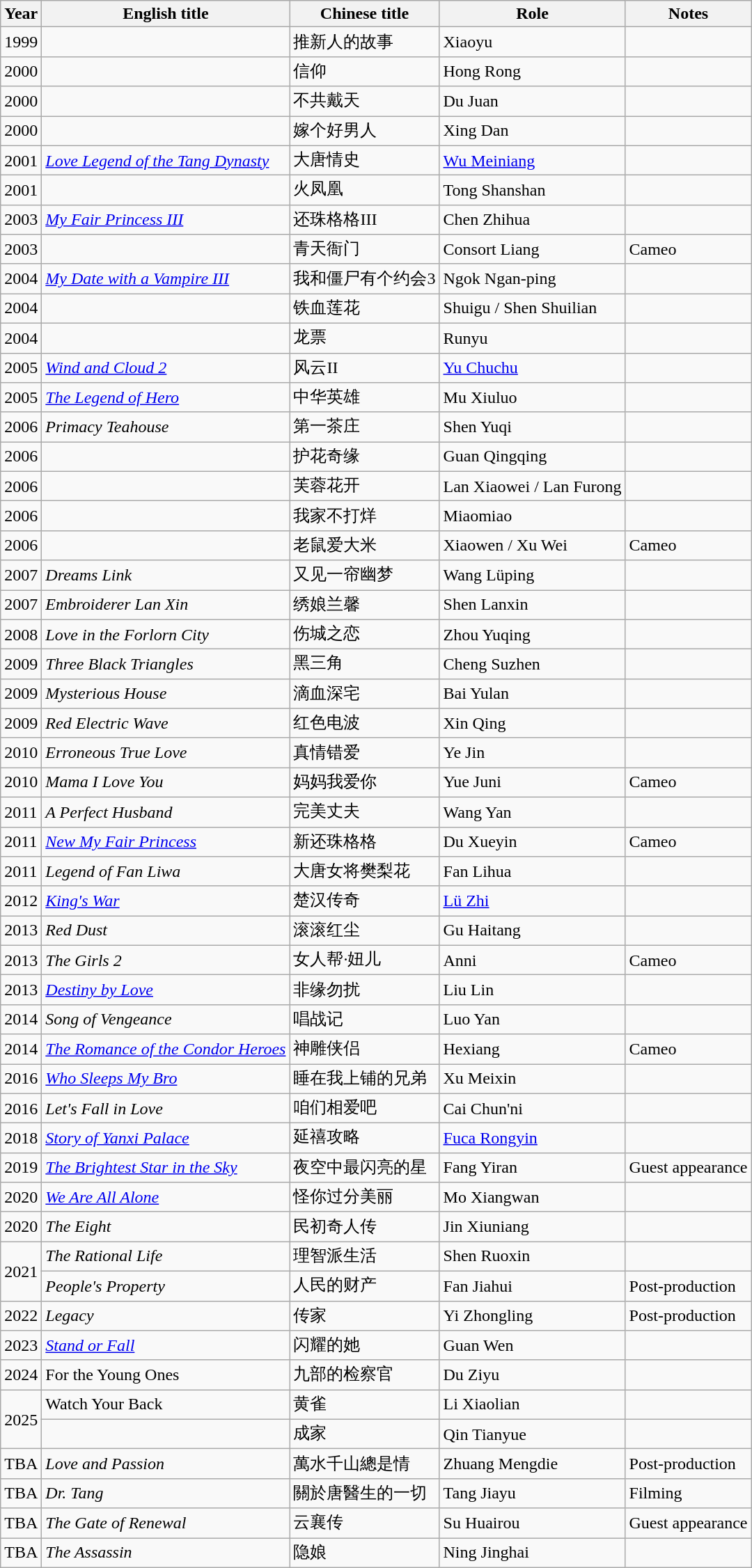<table class="wikitable sortable">
<tr>
<th>Year</th>
<th>English title</th>
<th>Chinese title</th>
<th>Role</th>
<th class="unsortable">Notes</th>
</tr>
<tr>
<td>1999</td>
<td></td>
<td>推新人的故事</td>
<td>Xiaoyu</td>
<td></td>
</tr>
<tr>
<td>2000</td>
<td></td>
<td>信仰</td>
<td>Hong Rong</td>
<td></td>
</tr>
<tr>
<td>2000</td>
<td></td>
<td>不共戴天</td>
<td>Du Juan</td>
<td></td>
</tr>
<tr>
<td>2000</td>
<td></td>
<td>嫁个好男人</td>
<td>Xing Dan</td>
<td></td>
</tr>
<tr>
<td>2001</td>
<td><em><a href='#'>Love Legend of the Tang Dynasty</a></em></td>
<td>大唐情史</td>
<td><a href='#'>Wu Meiniang</a></td>
<td></td>
</tr>
<tr>
<td>2001</td>
<td></td>
<td>火凤凰</td>
<td>Tong Shanshan</td>
<td></td>
</tr>
<tr>
<td>2003</td>
<td><em><a href='#'>My Fair Princess III</a></em></td>
<td>还珠格格III</td>
<td>Chen Zhihua</td>
<td></td>
</tr>
<tr>
<td>2003</td>
<td></td>
<td>青天衙门</td>
<td>Consort Liang</td>
<td>Cameo</td>
</tr>
<tr>
<td>2004</td>
<td><em><a href='#'>My Date with a Vampire III</a></em></td>
<td>我和僵尸有个约会3</td>
<td>Ngok Ngan-ping</td>
<td></td>
</tr>
<tr>
<td>2004</td>
<td></td>
<td>铁血莲花</td>
<td>Shuigu / Shen Shuilian</td>
<td></td>
</tr>
<tr>
<td>2004</td>
<td></td>
<td>龙票</td>
<td>Runyu</td>
<td></td>
</tr>
<tr>
<td>2005</td>
<td><em><a href='#'>Wind and Cloud 2</a></em></td>
<td>风云II</td>
<td><a href='#'>Yu Chuchu</a></td>
<td></td>
</tr>
<tr>
<td>2005</td>
<td><em><a href='#'>The Legend of Hero</a></em></td>
<td>中华英雄</td>
<td>Mu Xiuluo</td>
<td></td>
</tr>
<tr>
<td>2006</td>
<td><em>Primacy Teahouse</em></td>
<td>第一茶庄</td>
<td>Shen Yuqi</td>
<td></td>
</tr>
<tr>
<td>2006</td>
<td></td>
<td>护花奇缘</td>
<td>Guan Qingqing</td>
<td></td>
</tr>
<tr>
<td>2006</td>
<td></td>
<td>芙蓉花开</td>
<td>Lan Xiaowei / Lan Furong</td>
<td></td>
</tr>
<tr>
<td>2006</td>
<td></td>
<td>我家不打烊</td>
<td>Miaomiao</td>
<td></td>
</tr>
<tr>
<td>2006</td>
<td></td>
<td>老鼠爱大米</td>
<td>Xiaowen / Xu Wei</td>
<td>Cameo</td>
</tr>
<tr>
<td>2007</td>
<td><em>Dreams Link</em></td>
<td>又见一帘幽梦</td>
<td>Wang Lüping</td>
<td></td>
</tr>
<tr>
<td>2007</td>
<td><em>Embroiderer Lan Xin</em></td>
<td>绣娘兰馨</td>
<td>Shen Lanxin</td>
<td></td>
</tr>
<tr>
<td>2008</td>
<td><em>Love in the Forlorn City</em></td>
<td>伤城之恋</td>
<td>Zhou Yuqing</td>
<td></td>
</tr>
<tr>
<td>2009</td>
<td><em>Three Black Triangles</em></td>
<td>黑三角</td>
<td>Cheng Suzhen</td>
<td></td>
</tr>
<tr>
<td>2009</td>
<td><em>Mysterious House</em></td>
<td>滴血深宅</td>
<td>Bai Yulan</td>
<td></td>
</tr>
<tr>
<td>2009</td>
<td><em>Red Electric Wave</em></td>
<td>红色电波</td>
<td>Xin Qing</td>
<td></td>
</tr>
<tr>
<td>2010</td>
<td><em>Erroneous True Love</em></td>
<td>真情错爱</td>
<td>Ye Jin</td>
<td></td>
</tr>
<tr>
<td>2010</td>
<td><em>Mama I Love You</em></td>
<td>妈妈我爱你</td>
<td>Yue Juni</td>
<td>Cameo</td>
</tr>
<tr>
<td>2011</td>
<td><em>A Perfect Husband</em></td>
<td>完美丈夫</td>
<td>Wang Yan</td>
<td></td>
</tr>
<tr>
<td>2011</td>
<td><em><a href='#'>New My Fair Princess</a></em></td>
<td>新还珠格格</td>
<td>Du Xueyin</td>
<td>Cameo</td>
</tr>
<tr>
<td>2011</td>
<td><em>Legend of Fan Liwa</em></td>
<td>大唐女将樊梨花</td>
<td>Fan Lihua</td>
<td></td>
</tr>
<tr>
<td>2012</td>
<td><em><a href='#'>King's War</a></em></td>
<td>楚汉传奇</td>
<td><a href='#'>Lü Zhi</a></td>
<td></td>
</tr>
<tr>
<td>2013</td>
<td><em>Red Dust</em></td>
<td>滚滚红尘</td>
<td>Gu Haitang</td>
<td></td>
</tr>
<tr>
<td>2013</td>
<td><em>The Girls 2</em></td>
<td>女人帮·妞儿</td>
<td>Anni</td>
<td>Cameo</td>
</tr>
<tr>
<td>2013</td>
<td><em><a href='#'>Destiny by Love</a></em></td>
<td>非缘勿扰</td>
<td>Liu Lin</td>
<td></td>
</tr>
<tr>
<td>2014</td>
<td><em>Song of Vengeance</em></td>
<td>唱战记</td>
<td>Luo Yan</td>
<td></td>
</tr>
<tr>
<td>2014</td>
<td><em><a href='#'>The Romance of the Condor Heroes</a></em></td>
<td>神雕侠侣</td>
<td>Hexiang</td>
<td>Cameo</td>
</tr>
<tr>
<td>2016</td>
<td><em><a href='#'>Who Sleeps My Bro</a></em></td>
<td>睡在我上铺的兄弟</td>
<td>Xu Meixin</td>
<td></td>
</tr>
<tr>
<td>2016</td>
<td><em>Let's Fall in Love</em></td>
<td>咱们相爱吧</td>
<td>Cai Chun'ni</td>
<td></td>
</tr>
<tr>
<td>2018</td>
<td><em><a href='#'>Story of Yanxi Palace</a></em></td>
<td>延禧攻略</td>
<td><a href='#'>Fuca Rongyin</a></td>
<td></td>
</tr>
<tr>
<td>2019</td>
<td><em><a href='#'>The Brightest Star in the Sky</a></em></td>
<td>夜空中最闪亮的星</td>
<td>Fang Yiran</td>
<td>Guest appearance</td>
</tr>
<tr>
<td>2020</td>
<td><em><a href='#'>We Are All Alone</a></em></td>
<td>怪你过分美丽</td>
<td>Mo Xiangwan</td>
<td></td>
</tr>
<tr>
<td>2020</td>
<td><em>The Eight</em></td>
<td>民初奇人传</td>
<td>Jin Xiuniang</td>
<td></td>
</tr>
<tr>
<td rowspan=2>2021</td>
<td><em>The Rational Life</em></td>
<td>理智派生活</td>
<td>Shen Ruoxin</td>
<td></td>
</tr>
<tr>
<td><em>People's Property</em></td>
<td>人民的财产</td>
<td>Fan Jiahui</td>
<td>Post-production</td>
</tr>
<tr>
<td>2022</td>
<td><em>Legacy</em></td>
<td>传家</td>
<td>Yi Zhongling</td>
<td>Post-production</td>
</tr>
<tr>
<td>2023</td>
<td><em><a href='#'>Stand or Fall</a></em></td>
<td>闪耀的她</td>
<td>Guan Wen</td>
<td></td>
</tr>
<tr>
<td>2024</td>
<td>For the Young Ones</td>
<td>九部的检察官</td>
<td>Du Ziyu</td>
<td></td>
</tr>
<tr>
<td rowspan="2">2025</td>
<td>Watch Your Back</td>
<td>黄雀</td>
<td>Li Xiaolian</td>
<td></td>
</tr>
<tr>
<td></td>
<td>成家</td>
<td>Qin Tianyue</td>
<td></td>
</tr>
<tr>
<td>TBA</td>
<td><em>Love and Passion</em></td>
<td>萬水千山總是情</td>
<td>Zhuang Mengdie</td>
<td>Post-production</td>
</tr>
<tr>
<td>TBA</td>
<td><em>Dr. Tang</em></td>
<td>關於唐醫生的一切</td>
<td>Tang Jiayu</td>
<td>Filming</td>
</tr>
<tr>
<td>TBA</td>
<td><em>The Gate of Renewal</em></td>
<td>云襄传</td>
<td>Su Huairou</td>
<td>Guest appearance</td>
</tr>
<tr>
<td>TBA</td>
<td><em>The Assassin</em></td>
<td>隐娘</td>
<td>Ning Jinghai</td>
<td></td>
</tr>
</table>
